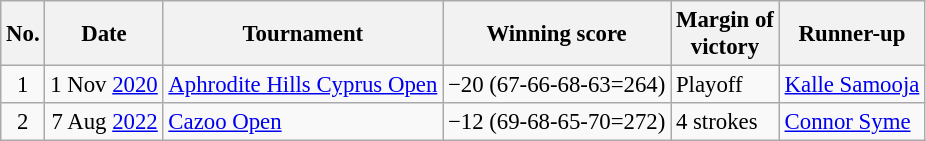<table class="wikitable" style="font-size:95%;">
<tr>
<th>No.</th>
<th>Date</th>
<th>Tournament</th>
<th>Winning score</th>
<th>Margin of<br>victory</th>
<th>Runner-up</th>
</tr>
<tr>
<td align=center>1</td>
<td align=right>1 Nov <a href='#'>2020</a></td>
<td><a href='#'>Aphrodite Hills Cyprus Open</a></td>
<td>−20 (67-66-68-63=264)</td>
<td>Playoff</td>
<td> <a href='#'>Kalle Samooja</a></td>
</tr>
<tr>
<td align=center>2</td>
<td align=right>7 Aug <a href='#'>2022</a></td>
<td><a href='#'>Cazoo Open</a></td>
<td>−12 (69-68-65-70=272)</td>
<td>4 strokes</td>
<td> <a href='#'>Connor Syme</a></td>
</tr>
</table>
